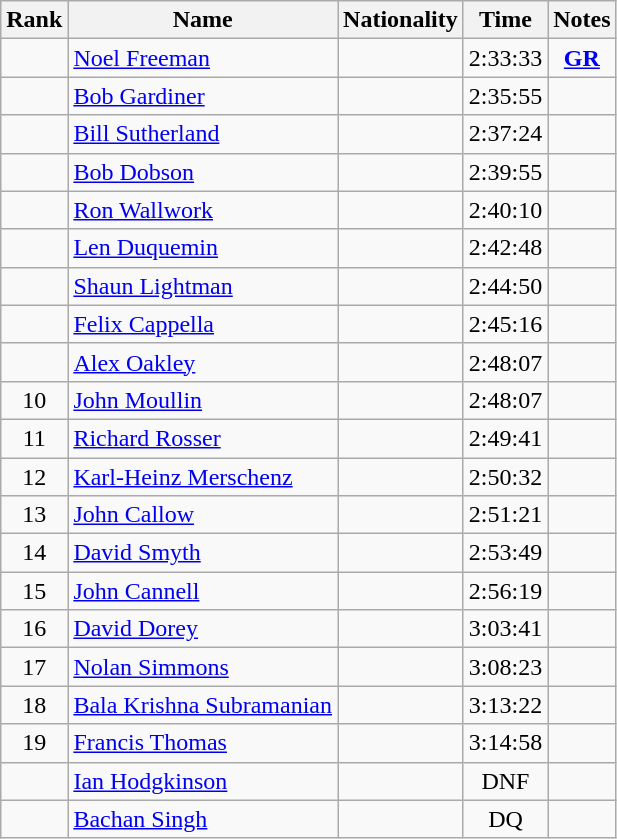<table class="wikitable sortable" style=" text-align:center;">
<tr>
<th scope=col>Rank</th>
<th scope=col>Name</th>
<th scope=col>Nationality</th>
<th scope=col>Time</th>
<th scope=col>Notes</th>
</tr>
<tr>
<td></td>
<td style="text-align:left;"><a href='#'>Noel Freeman</a></td>
<td style="text-align:left;"></td>
<td>2:33:33</td>
<td><strong><a href='#'>GR</a></strong></td>
</tr>
<tr>
<td></td>
<td style="text-align:left;"><a href='#'>Bob Gardiner</a></td>
<td style="text-align:left;"></td>
<td>2:35:55</td>
<td></td>
</tr>
<tr>
<td></td>
<td style="text-align:left;"><a href='#'>Bill Sutherland</a></td>
<td style="text-align:left;"></td>
<td>2:37:24</td>
<td></td>
</tr>
<tr>
<td></td>
<td style="text-align:left;"><a href='#'>Bob Dobson</a></td>
<td style="text-align:left;"></td>
<td>2:39:55</td>
<td></td>
</tr>
<tr>
<td></td>
<td style="text-align:left;"><a href='#'>Ron Wallwork</a></td>
<td style="text-align:left;"></td>
<td>2:40:10</td>
<td></td>
</tr>
<tr>
<td></td>
<td style="text-align:left;"><a href='#'>Len Duquemin</a></td>
<td style="text-align:left;"></td>
<td>2:42:48</td>
<td></td>
</tr>
<tr>
<td></td>
<td style="text-align:left;"><a href='#'>Shaun Lightman</a></td>
<td style="text-align:left;"></td>
<td>2:44:50</td>
<td></td>
</tr>
<tr>
<td></td>
<td style="text-align:left;"><a href='#'>Felix Cappella</a></td>
<td style="text-align:left;"></td>
<td>2:45:16</td>
<td></td>
</tr>
<tr>
<td></td>
<td style="text-align:left;"><a href='#'>Alex Oakley</a></td>
<td style="text-align:left;"></td>
<td>2:48:07</td>
<td></td>
</tr>
<tr>
<td>10</td>
<td style="text-align:left;"><a href='#'>John Moullin</a></td>
<td style="text-align:left;"></td>
<td>2:48:07</td>
<td></td>
</tr>
<tr>
<td>11</td>
<td style="text-align:left;"><a href='#'>Richard Rosser</a></td>
<td style="text-align:left;"></td>
<td>2:49:41</td>
<td></td>
</tr>
<tr>
<td>12</td>
<td style="text-align:left;"><a href='#'>Karl-Heinz Merschenz</a></td>
<td style="text-align:left;"></td>
<td>2:50:32</td>
<td></td>
</tr>
<tr>
<td>13</td>
<td style="text-align:left;"><a href='#'>John Callow</a></td>
<td style="text-align:left;"></td>
<td>2:51:21</td>
<td></td>
</tr>
<tr>
<td>14</td>
<td style="text-align:left;"><a href='#'>David Smyth</a></td>
<td style="text-align:left;"></td>
<td>2:53:49</td>
<td></td>
</tr>
<tr>
<td>15</td>
<td style="text-align:left;"><a href='#'>John Cannell</a></td>
<td style="text-align:left;"></td>
<td>2:56:19</td>
<td></td>
</tr>
<tr>
<td>16</td>
<td style="text-align:left;"><a href='#'>David Dorey</a></td>
<td style="text-align:left;"></td>
<td>3:03:41</td>
<td></td>
</tr>
<tr>
<td>17</td>
<td style="text-align:left;"><a href='#'>Nolan Simmons</a></td>
<td style="text-align:left;"></td>
<td>3:08:23</td>
<td></td>
</tr>
<tr>
<td>18</td>
<td style="text-align:left;"><a href='#'>Bala Krishna Subramanian</a></td>
<td style="text-align:left;"></td>
<td>3:13:22</td>
<td></td>
</tr>
<tr>
<td>19</td>
<td style="text-align:left;"><a href='#'>Francis Thomas</a></td>
<td style="text-align:left;"></td>
<td>3:14:58</td>
<td></td>
</tr>
<tr>
<td data-sort-value="20"></td>
<td style="text-align:left;"><a href='#'>Ian Hodgkinson</a></td>
<td style="text-align:left;"></td>
<td data-sort-value="9:99:99">DNF</td>
<td></td>
</tr>
<tr>
<td data-sort-value="21"></td>
<td style="text-align:left;"><a href='#'>Bachan Singh</a></td>
<td style="text-align:left;"></td>
<td data-sort-value="9:99:99">DQ</td>
<td></td>
</tr>
</table>
